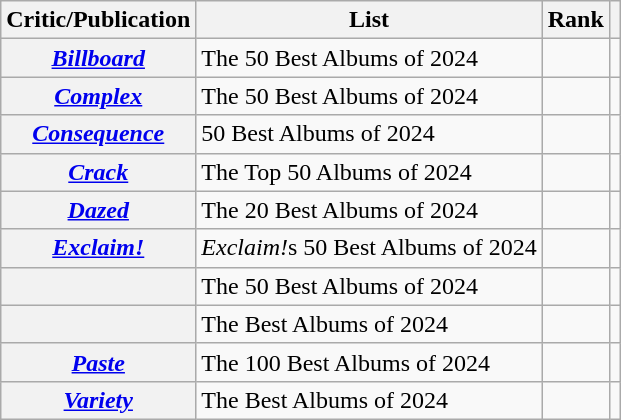<table class="wikitable sortable plainrowheaders" style="border:none; margin:0;">
<tr>
<th scope="col">Critic/Publication</th>
<th scope="col" class="unsortable">List</th>
<th scope="col" data-sort-type="number">Rank</th>
<th scope="col" class="unsortable"></th>
</tr>
<tr>
<th scope="row"><em><a href='#'>Billboard</a></em></th>
<td>The 50 Best Albums of 2024</td>
<td></td>
<td></td>
</tr>
<tr>
<th scope="row"><em><a href='#'>Complex</a></em></th>
<td>The 50 Best Albums of 2024</td>
<td></td>
<td></td>
</tr>
<tr>
<th scope="row"><em><a href='#'>Consequence</a></em></th>
<td>50 Best Albums of 2024</td>
<td></td>
<td></td>
</tr>
<tr>
<th scope="row"><em><a href='#'>Crack</a></em></th>
<td>The Top 50 Albums of 2024</td>
<td></td>
<td></td>
</tr>
<tr>
<th scope="row"><em><a href='#'>Dazed</a></em></th>
<td>The 20 Best Albums of 2024</td>
<td></td>
<td></td>
</tr>
<tr>
<th scope="row"><em><a href='#'>Exclaim!</a></em></th>
<td><em>Exclaim!</em>s 50 Best Albums of 2024</td>
<td></td>
<td></td>
</tr>
<tr>
<th scope="row"></th>
<td>The 50 Best Albums of 2024</td>
<td></td>
<td></td>
</tr>
<tr>
<th scope="row"></th>
<td>The Best Albums of 2024</td>
<td></td>
<td></td>
</tr>
<tr>
<th scope="row"><em><a href='#'>Paste</a></em></th>
<td>The 100 Best Albums of 2024</td>
<td></td>
<td></td>
</tr>
<tr>
<th scope="row"><em><a href='#'>Variety</a></em></th>
<td>The Best Albums of 2024</td>
<td></td>
<td></td>
</tr>
</table>
